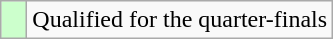<table class="wikitable">
<tr>
<td width=10px bgcolor="#ccffcc"></td>
<td>Qualified for the quarter-finals</td>
</tr>
</table>
